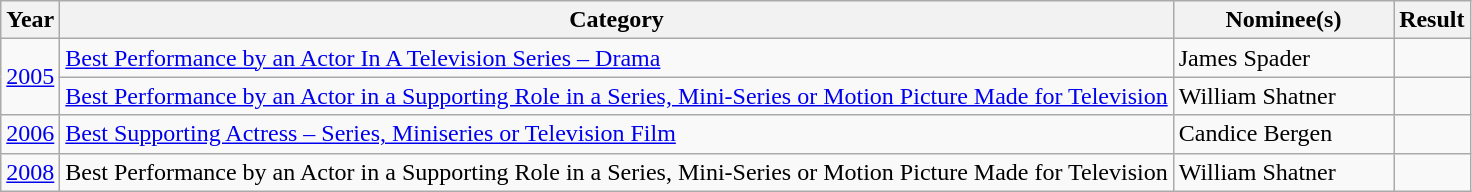<table class="wikitable">
<tr>
<th>Year</th>
<th>Category</th>
<th width="15%">Nominee(s)</th>
<th>Result</th>
</tr>
<tr>
<td rowspan=2><a href='#'>2005</a></td>
<td><a href='#'>Best Performance by an Actor In A Television Series – Drama</a></td>
<td>James Spader</td>
<td></td>
</tr>
<tr>
<td><a href='#'>Best Performance by an Actor in a Supporting Role in a Series, Mini-Series or Motion Picture Made for Television</a></td>
<td>William Shatner</td>
<td></td>
</tr>
<tr>
<td><a href='#'>2006</a></td>
<td><a href='#'>Best Supporting Actress – Series, Miniseries or Television Film</a></td>
<td>Candice Bergen</td>
<td></td>
</tr>
<tr>
<td><a href='#'>2008</a></td>
<td>Best Performance by an Actor in a Supporting Role in a Series, Mini-Series or Motion Picture Made for Television</td>
<td>William Shatner</td>
<td></td>
</tr>
</table>
